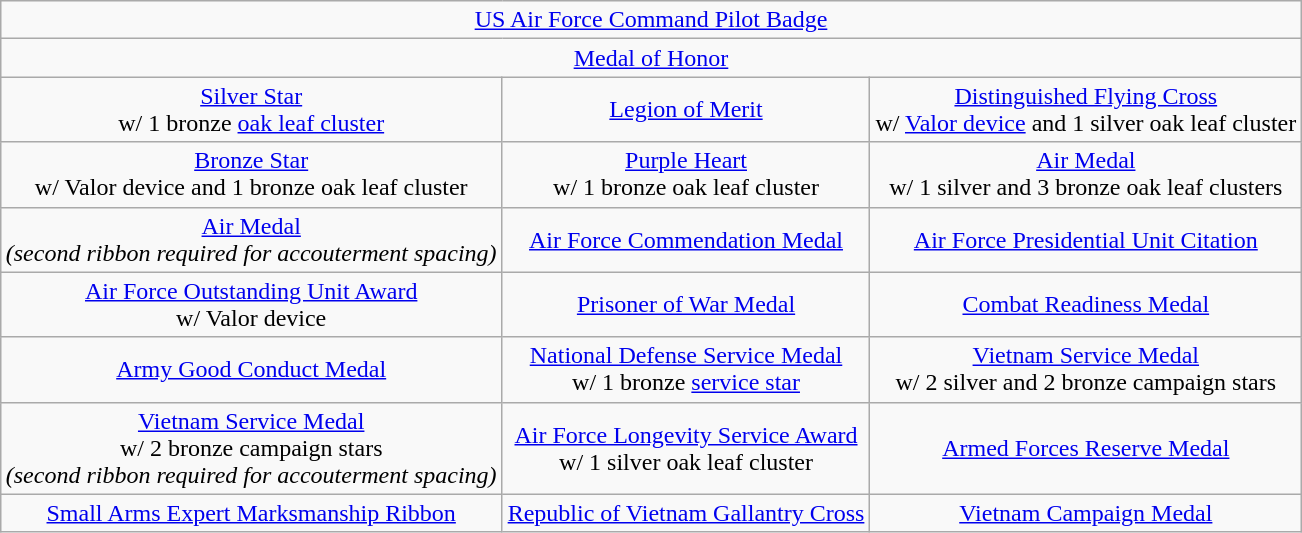<table class="wikitable" style="margin:1em auto; text-align:center;">
<tr>
<td colspan="3"><a href='#'>US Air Force Command Pilot Badge</a></td>
</tr>
<tr>
<td colspan="3"><a href='#'>Medal of Honor</a></td>
</tr>
<tr>
<td><a href='#'>Silver Star</a><br>w/ 1 bronze <a href='#'>oak leaf cluster</a></td>
<td><a href='#'>Legion of Merit</a></td>
<td><a href='#'>Distinguished Flying Cross</a><br>w/ <a href='#'>Valor device</a> and 1 silver oak leaf cluster</td>
</tr>
<tr>
<td><a href='#'>Bronze Star</a><br>w/ Valor device and 1 bronze oak leaf cluster</td>
<td><a href='#'>Purple Heart</a><br>w/ 1 bronze oak leaf cluster</td>
<td><a href='#'>Air Medal</a><br>w/ 1 silver and 3 bronze oak leaf clusters</td>
</tr>
<tr>
<td><a href='#'>Air Medal</a><br><em>(second ribbon required for accouterment spacing)</em></td>
<td><a href='#'>Air Force Commendation Medal</a></td>
<td><a href='#'>Air Force Presidential Unit Citation</a></td>
</tr>
<tr>
<td><a href='#'>Air Force Outstanding Unit Award</a><br>w/ Valor device</td>
<td><a href='#'>Prisoner of War Medal</a></td>
<td><a href='#'>Combat Readiness Medal</a></td>
</tr>
<tr>
<td><a href='#'>Army Good Conduct Medal</a></td>
<td><a href='#'>National Defense Service Medal</a><br>w/ 1 bronze <a href='#'>service star</a></td>
<td><a href='#'>Vietnam Service Medal</a><br>w/ 2 silver and 2 bronze campaign stars</td>
</tr>
<tr>
<td><a href='#'>Vietnam Service Medal</a><br>w/ 2 bronze campaign stars<br><em>(second ribbon required for accouterment spacing)</em></td>
<td><a href='#'>Air Force Longevity Service Award</a><br>w/ 1 silver oak leaf cluster</td>
<td><a href='#'>Armed Forces Reserve Medal</a></td>
</tr>
<tr>
<td><a href='#'>Small Arms Expert Marksmanship Ribbon</a></td>
<td><a href='#'>Republic of Vietnam Gallantry Cross</a></td>
<td><a href='#'>Vietnam Campaign Medal</a></td>
</tr>
</table>
